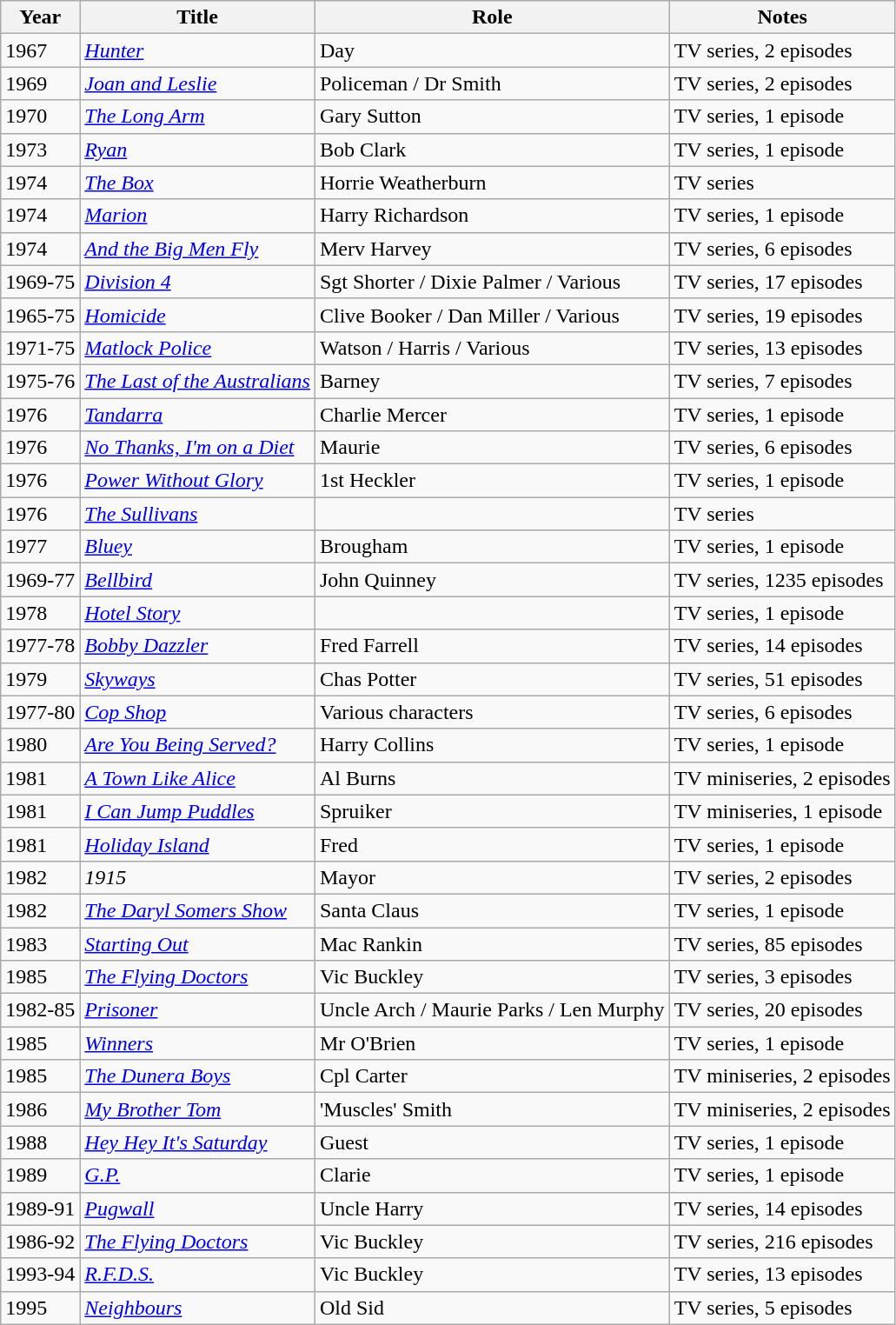<table class="wikitable">
<tr>
<th>Year</th>
<th>Title</th>
<th>Role</th>
<th>Notes</th>
</tr>
<tr>
<td>1967</td>
<td><em><a href='#'>Hunter</a></em></td>
<td>Day</td>
<td>TV series, 2 episodes</td>
</tr>
<tr>
<td>1969</td>
<td><em><a href='#'>Joan and Leslie</a></em></td>
<td>Policeman / Dr Smith</td>
<td>TV series, 2 episodes</td>
</tr>
<tr>
<td>1970</td>
<td><em><a href='#'>The Long Arm</a></em></td>
<td>Gary Sutton</td>
<td>TV series, 1 episode</td>
</tr>
<tr>
<td>1973</td>
<td><em><a href='#'>Ryan</a></em></td>
<td>Bob Clark</td>
<td>TV series, 1 episode</td>
</tr>
<tr>
<td>1974</td>
<td><em><a href='#'>The Box</a></em></td>
<td>Horrie Weatherburn</td>
<td>TV series</td>
</tr>
<tr>
<td>1974</td>
<td><em><a href='#'>Marion</a></em></td>
<td>Harry Richardson</td>
<td>TV series, 1 episode</td>
</tr>
<tr>
<td>1974</td>
<td><em><a href='#'>And the Big Men Fly</a></em></td>
<td>Merv Harvey</td>
<td>TV series, 6 episodes</td>
</tr>
<tr>
<td>1969-75</td>
<td><em><a href='#'>Division 4</a></em></td>
<td>Sgt Shorter / Dixie Palmer / Various</td>
<td>TV series, 17 episodes</td>
</tr>
<tr>
<td>1965-75</td>
<td><em><a href='#'>Homicide</a></em></td>
<td>Clive Booker / Dan Miller / Various</td>
<td>TV series, 19 episodes</td>
</tr>
<tr>
<td>1971-75</td>
<td><em><a href='#'>Matlock Police</a></em></td>
<td>Watson / Harris / Various</td>
<td>TV series, 13 episodes</td>
</tr>
<tr>
<td>1975-76</td>
<td><em><a href='#'>The Last of the Australians</a></em></td>
<td>Barney</td>
<td>TV series, 7 episodes</td>
</tr>
<tr>
<td>1976</td>
<td><em><a href='#'>Tandarra</a></em></td>
<td>Charlie Mercer</td>
<td>TV series, 1 episode</td>
</tr>
<tr>
<td>1976</td>
<td><em><a href='#'>No Thanks, I'm on a Diet</a></em></td>
<td>Maurie</td>
<td>TV series, 6 episodes</td>
</tr>
<tr>
<td>1976</td>
<td><em><a href='#'>Power Without Glory</a></em></td>
<td>1st Heckler</td>
<td>TV series, 1 episode</td>
</tr>
<tr>
<td>1976</td>
<td><em><a href='#'>The Sullivans</a></em></td>
<td></td>
<td>TV series</td>
</tr>
<tr>
<td>1977</td>
<td><em><a href='#'>Bluey</a></em></td>
<td>Brougham</td>
<td>TV series, 1 episode</td>
</tr>
<tr>
<td>1969-77</td>
<td><em><a href='#'>Bellbird</a></em></td>
<td>John Quinney</td>
<td>TV series, 1235 episodes</td>
</tr>
<tr>
<td>1978</td>
<td><em><a href='#'>Hotel Story</a></em></td>
<td></td>
<td>TV series, 1 episode</td>
</tr>
<tr>
<td>1977-78</td>
<td><em><a href='#'>Bobby Dazzler</a></em></td>
<td>Fred Farrell</td>
<td>TV series, 14 episodes</td>
</tr>
<tr>
<td>1979</td>
<td><em><a href='#'>Skyways</a></em></td>
<td>Chas Potter</td>
<td>TV series, 51 episodes</td>
</tr>
<tr>
<td>1977-80</td>
<td><em><a href='#'>Cop Shop</a></em></td>
<td>Various characters</td>
<td>TV series, 6 episodes</td>
</tr>
<tr>
<td>1980</td>
<td><em><a href='#'>Are You Being Served?</a></em></td>
<td>Harry Collins</td>
<td>TV series, 1 episode</td>
</tr>
<tr>
<td>1981</td>
<td><em><a href='#'>A Town Like Alice</a></em></td>
<td>Al Burns</td>
<td>TV miniseries, 2 episodes</td>
</tr>
<tr>
<td>1981</td>
<td><em><a href='#'>I Can Jump Puddles</a></em></td>
<td>Spruiker</td>
<td>TV miniseries, 1 episode</td>
</tr>
<tr>
<td>1981</td>
<td><em><a href='#'>Holiday Island</a></em></td>
<td>Fred</td>
<td>TV series, 1 episode</td>
</tr>
<tr>
<td>1982</td>
<td><em>1915</em></td>
<td>Mayor</td>
<td>TV series, 2 episodes</td>
</tr>
<tr>
<td>1982</td>
<td><em><a href='#'>The Daryl Somers Show</a></em></td>
<td>Santa Claus</td>
<td>TV series, 1 episode</td>
</tr>
<tr>
<td>1983</td>
<td><em><a href='#'>Starting Out</a></em></td>
<td>Mac Rankin</td>
<td>TV series, 85 episodes</td>
</tr>
<tr>
<td>1985</td>
<td><em><a href='#'>The Flying Doctors</a></em></td>
<td>Vic Buckley</td>
<td>TV series, 3 episodes</td>
</tr>
<tr>
<td>1982-85</td>
<td><em><a href='#'>Prisoner</a></em></td>
<td>Uncle Arch / Maurie Parks / Len Murphy</td>
<td>TV series, 20 episodes</td>
</tr>
<tr>
<td>1985</td>
<td><em><a href='#'>Winners</a></em></td>
<td>Mr O'Brien</td>
<td>TV series, 1 episode</td>
</tr>
<tr>
<td>1985</td>
<td><em><a href='#'>The Dunera Boys</a></em></td>
<td>Cpl Carter</td>
<td>TV miniseries, 2 episodes</td>
</tr>
<tr>
<td>1986</td>
<td><em><a href='#'>My Brother Tom</a></em></td>
<td>'Muscles' Smith</td>
<td>TV miniseries, 2 episodes</td>
</tr>
<tr>
<td>1988</td>
<td><em><a href='#'>Hey Hey It's Saturday</a></em></td>
<td>Guest</td>
<td>TV series, 1 episode</td>
</tr>
<tr>
<td>1989</td>
<td><em><a href='#'>G.P.</a></em></td>
<td>Clarie</td>
<td>TV series, 1 episode</td>
</tr>
<tr>
<td>1989-91</td>
<td><em><a href='#'>Pugwall</a></em></td>
<td>Uncle Harry</td>
<td>TV series, 14 episodes</td>
</tr>
<tr>
<td>1986-92</td>
<td><em><a href='#'>The Flying Doctors</a></em></td>
<td>Vic Buckley</td>
<td>TV series, 216 episodes</td>
</tr>
<tr>
<td>1993-94</td>
<td><em><a href='#'>R.F.D.S.</a></em></td>
<td>Vic Buckley</td>
<td>TV series, 13 episodes</td>
</tr>
<tr>
<td>1995</td>
<td><em><a href='#'>Neighbours</a></em></td>
<td>Old Sid</td>
<td>TV series, 5 episodes</td>
</tr>
</table>
